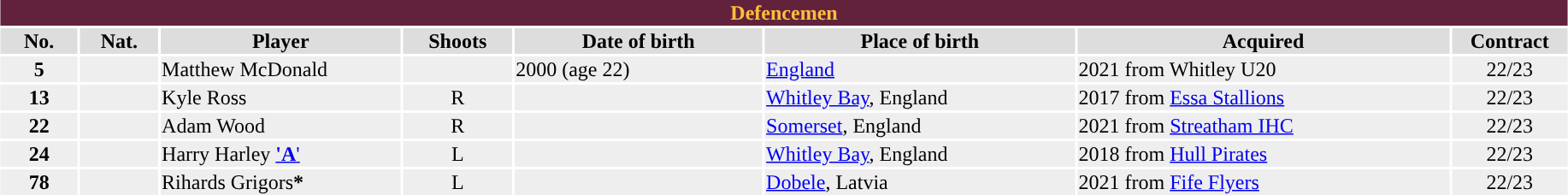<table class="toccolours"  style="width:97%; clear:both; margin:1.5em auto; text-align:center;">
<tr style="background:#ddd;">
<th colspan="11" style="background:#62223b; color:#ffbf3a;”">Defencemen</th>
</tr>
<tr style="background:#ddd;">
<th width=5%>No.</th>
<th width=5%>Nat.</th>
<th !width=22%>Player</th>
<th width=7%>Shoots</th>
<th width=16%>Date of birth</th>
<th width=20%>Place of birth</th>
<th width=24%>Acquired</th>
<td><strong>Contract</strong></td>
</tr>
<tr style="background:#eee;">
<td><strong>5</strong></td>
<td></td>
<td align=left>Matthew McDonald</td>
<td></td>
<td align=left>2000 (age 22)</td>
<td align=left><a href='#'>England</a></td>
<td align=left>2021 from Whitley U20</td>
<td>22/23</td>
</tr>
<tr style="background:#eee;">
<td><strong>13</strong></td>
<td></td>
<td align=left>Kyle Ross</td>
<td>R</td>
<td align=left></td>
<td align=left><a href='#'>Whitley Bay</a>, England</td>
<td align=left>2017 from <a href='#'>Essa Stallions</a></td>
<td>22/23</td>
</tr>
<tr style="background:#eee;">
<td><strong>22</strong></td>
<td></td>
<td align=left>Adam Wood</td>
<td>R</td>
<td align=left></td>
<td align=left><a href='#'>Somerset</a>, England</td>
<td align=left>2021 from <a href='#'>Streatham IHC</a></td>
<td>22/23</td>
</tr>
<tr style="background:#eee;">
<td><strong>24</strong></td>
<td></td>
<td align=left>Harry Harley <a href='#'><strong>'A</strong>'</a></td>
<td>L</td>
<td align=left></td>
<td align=left><a href='#'>Whitley Bay</a>, England</td>
<td align=left>2018 from <a href='#'>Hull Pirates</a></td>
<td>22/23</td>
</tr>
<tr style="background:#eee;">
<td><strong>78</strong></td>
<td></td>
<td align=left>Rihards Grigors<strong>*</strong></td>
<td>L</td>
<td align=left></td>
<td align=left><a href='#'>Dobele</a>, Latvia</td>
<td align=left>2021 from <a href='#'>Fife Flyers</a></td>
<td>22/23</td>
</tr>
</table>
